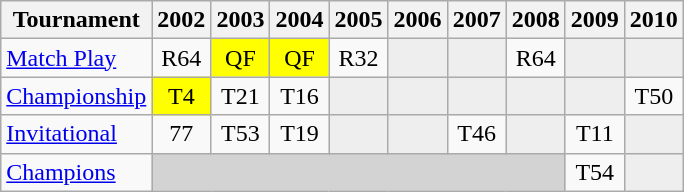<table class="wikitable" style="text-align:center;">
<tr>
<th>Tournament</th>
<th>2002</th>
<th>2003</th>
<th>2004</th>
<th>2005</th>
<th>2006</th>
<th>2007</th>
<th>2008</th>
<th>2009</th>
<th>2010</th>
</tr>
<tr>
<td align="left"><a href='#'>Match Play</a></td>
<td>R64</td>
<td style="background:yellow;">QF</td>
<td style="background:yellow;">QF</td>
<td>R32</td>
<td style="background:#eeeeee;"></td>
<td style="background:#eeeeee;"></td>
<td>R64</td>
<td style="background:#eeeeee;"></td>
<td style="background:#eeeeee;"></td>
</tr>
<tr>
<td align="left"><a href='#'>Championship</a></td>
<td style="background:yellow;">T4</td>
<td>T21</td>
<td>T16</td>
<td style="background:#eeeeee;"></td>
<td style="background:#eeeeee;"></td>
<td style="background:#eeeeee;"></td>
<td style="background:#eeeeee;"></td>
<td style="background:#eeeeee;"></td>
<td>T50</td>
</tr>
<tr>
<td align="left"><a href='#'>Invitational</a></td>
<td>77</td>
<td>T53</td>
<td>T19</td>
<td style="background:#eeeeee;"></td>
<td style="background:#eeeeee;"></td>
<td>T46</td>
<td style="background:#eeeeee;"></td>
<td>T11</td>
<td style="background:#eeeeee;"></td>
</tr>
<tr>
<td align="left"><a href='#'>Champions</a></td>
<td colspan=7 style="background:#D3D3D3;"></td>
<td>T54</td>
<td style="background:#eeeeee;"></td>
</tr>
</table>
